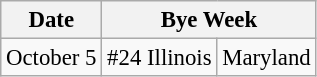<table class="wikitable" style="font-size:95%;">
<tr>
<th>Date</th>
<th colspan="2">Bye Week</th>
</tr>
<tr>
<td>October 5</td>
<td>#24 Illinois</td>
<td>Maryland</td>
</tr>
</table>
